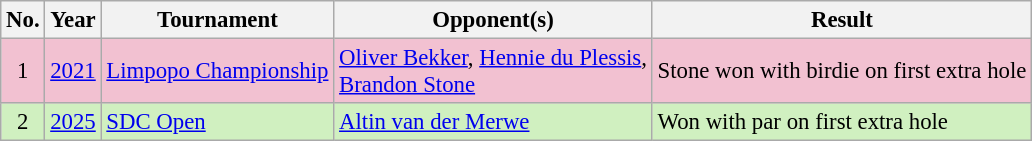<table class="wikitable" style="font-size:95%;">
<tr>
<th>No.</th>
<th>Year</th>
<th>Tournament</th>
<th>Opponent(s)</th>
<th>Result</th>
</tr>
<tr style="background:#F2C1D1;">
<td align=center>1</td>
<td><a href='#'>2021</a></td>
<td><a href='#'>Limpopo Championship</a></td>
<td> <a href='#'>Oliver Bekker</a>,  <a href='#'>Hennie du Plessis</a>,<br> <a href='#'>Brandon Stone</a></td>
<td>Stone won with birdie on first extra hole</td>
</tr>
<tr style="background:#D0F0C0;">
<td align=center>2</td>
<td><a href='#'>2025</a></td>
<td><a href='#'>SDC Open</a></td>
<td> <a href='#'>Altin van der Merwe</a></td>
<td>Won with par on first extra hole</td>
</tr>
</table>
